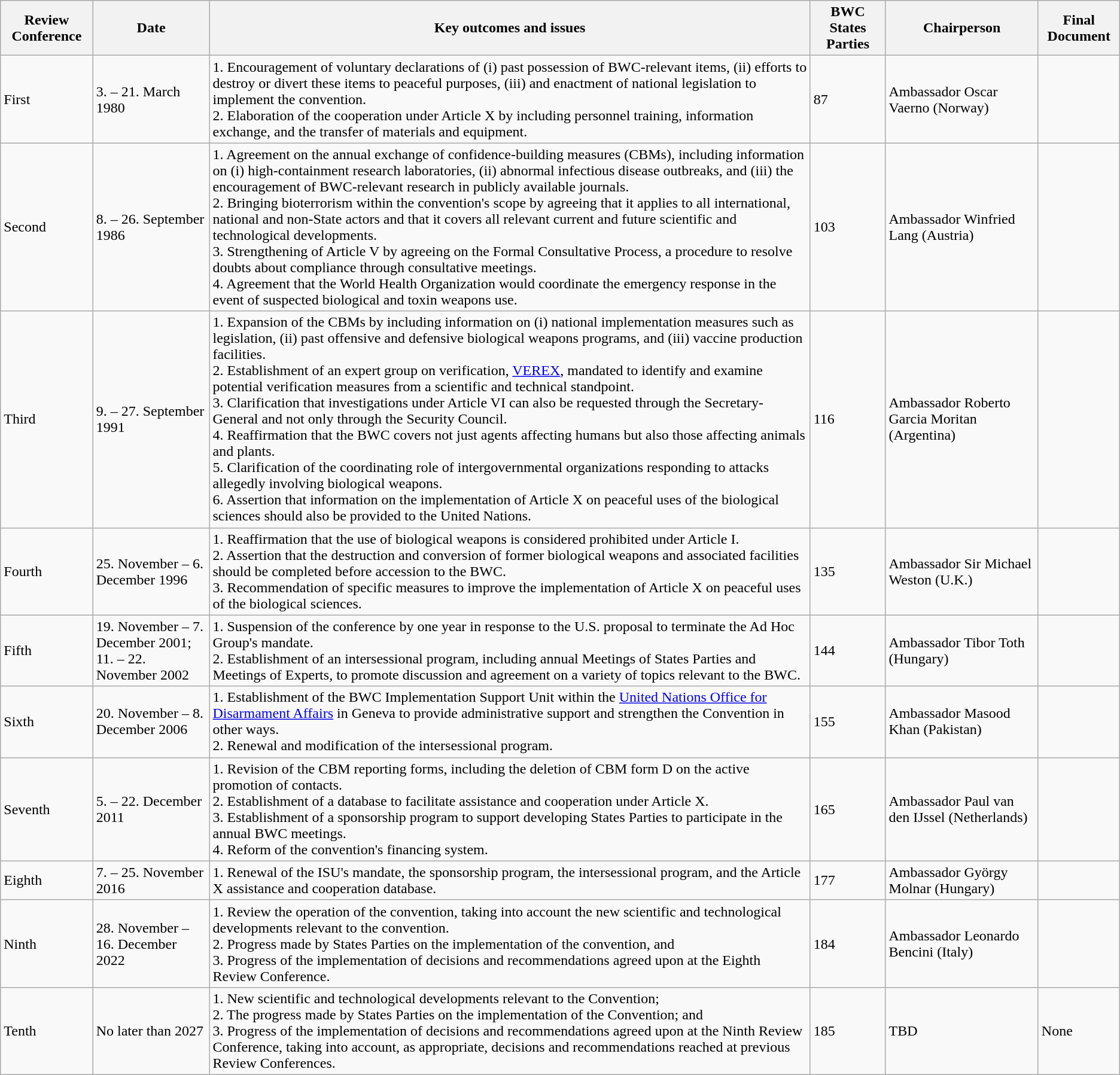<table class="wikitable">
<tr>
<th>Review Conference</th>
<th>Date</th>
<th>Key outcomes and issues</th>
<th>BWC States Parties</th>
<th>Chairperson</th>
<th>Final Document</th>
</tr>
<tr>
<td>First</td>
<td>3. – 21. March 1980</td>
<td>1. Encouragement of voluntary declarations of (i) past possession of BWC-relevant items, (ii) efforts to destroy or divert these items to peaceful purposes, (iii) and enactment of national legislation to implement the convention.<br>2. Elaboration of the cooperation under Article X by including personnel training, information exchange, and the transfer of materials and equipment.</td>
<td>87</td>
<td>Ambassador Oscar Vaerno (Norway)</td>
<td></td>
</tr>
<tr>
<td>Second</td>
<td>8. – 26. September 1986</td>
<td>1. Agreement on the annual exchange of confidence-building measures (CBMs), including information on (i) high-containment research laboratories, (ii) abnormal infectious disease outbreaks, and (iii) the encouragement of BWC-relevant research in publicly available journals.<br>2. Bringing bioterrorism within the convention's scope by agreeing that it applies to all international, national and non-State actors and that it covers all relevant current and future scientific and technological developments.<br>3. Strengthening of Article V by agreeing on the Formal Consultative Process, a procedure to resolve doubts about compliance through consultative meetings.<br>4. Agreement that the World Health Organization would coordinate the emergency response in the event of suspected biological and toxin weapons use.</td>
<td>103</td>
<td>Ambassador Winfried Lang (Austria)</td>
<td></td>
</tr>
<tr>
<td>Third</td>
<td>9. – 27. September 1991</td>
<td>1. Expansion of the CBMs by including information on (i) national implementation measures such as legislation, (ii) past offensive and defensive biological weapons programs, and (iii) vaccine production facilities.<br>2. Establishment of an expert group on verification, <a href='#'>VEREX</a>, mandated to identify and examine potential verification measures from a scientific and technical standpoint.<br>3. Clarification that investigations under Article VI can also be requested through the Secretary-General and not only through the Security Council.<br>4. Reaffirmation that the BWC covers not just agents affecting humans but also those affecting animals and plants.<br>5. Clarification of the coordinating role of intergovernmental organizations responding to attacks allegedly involving biological weapons.<br>6. Assertion that information on the implementation of Article X on peaceful uses of the biological sciences should also be provided to the United Nations.</td>
<td>116</td>
<td>Ambassador Roberto Garcia Moritan (Argentina)</td>
<td></td>
</tr>
<tr>
<td>Fourth</td>
<td>25. November – 6. December 1996</td>
<td>1. Reaffirmation that the use of biological weapons is considered prohibited under Article I.<br>2. Assertion that the destruction and conversion of former biological weapons and associated facilities should be completed before accession to the BWC.<br>3. Recommendation of specific measures to improve the implementation of Article X on peaceful uses of the biological sciences.</td>
<td>135</td>
<td>Ambassador Sir Michael Weston (U.K.)</td>
<td></td>
</tr>
<tr>
<td>Fifth</td>
<td>19. November – 7. December 2001;<br>11. – 22. November 2002</td>
<td>1. Suspension of the conference by one year in response to the U.S. proposal to terminate the Ad Hoc Group's mandate.<br>2. Establishment of an intersessional program, including annual Meetings of States Parties and Meetings of Experts, to promote discussion and agreement on a variety of topics relevant to the BWC.</td>
<td>144</td>
<td>Ambassador Tibor Toth (Hungary)</td>
<td></td>
</tr>
<tr>
<td>Sixth</td>
<td>20. November – 8. December 2006</td>
<td>1. Establishment of the BWC Implementation Support Unit within the <a href='#'>United Nations Office for Disarmament Affairs</a> in Geneva to provide administrative support and strengthen the Convention in other ways.<br>2. Renewal and modification of the intersessional program.</td>
<td>155</td>
<td>Ambassador Masood Khan (Pakistan)</td>
<td></td>
</tr>
<tr>
<td>Seventh</td>
<td>5. – 22. December 2011</td>
<td>1. Revision of the CBM reporting forms, including the deletion of CBM form D on the active promotion of contacts.<br>2. Establishment of a database to facilitate assistance and cooperation under Article X.<br>3. Establishment of a sponsorship program to support developing States Parties to participate in the annual BWC meetings.<br>4. Reform of the convention's financing system.</td>
<td>165</td>
<td>Ambassador Paul van den IJssel (Netherlands)</td>
<td></td>
</tr>
<tr>
<td>Eighth</td>
<td>7. – 25. November 2016</td>
<td>1. Renewal of the ISU's mandate, the sponsorship program, the intersessional program, and the Article X assistance and cooperation database.</td>
<td>177</td>
<td>Ambassador György Molnar (Hungary)</td>
<td></td>
</tr>
<tr>
<td>Ninth</td>
<td>28. November – 16. December 2022</td>
<td>1. Review the operation of the convention, taking into account the new scientific and technological developments relevant to the convention.<br>2. Progress made by States Parties on the implementation of the convention, and<br>3. Progress of the implementation of decisions and recommendations agreed upon at the Eighth Review Conference.</td>
<td>184</td>
<td>Ambassador Leonardo Bencini (Italy)</td>
<td></td>
</tr>
<tr>
<td>Tenth</td>
<td>No later than 2027</td>
<td>1. New scientific and technological developments relevant to the Convention;<br>2. The progress made by States Parties on the implementation of the Convention;
and<br>3. Progress of the implementation of decisions and recommendations agreed upon at the Ninth Review Conference, taking into account, as appropriate, decisions and recommendations reached at previous Review Conferences.</td>
<td>185</td>
<td>TBD</td>
<td>None</td>
</tr>
</table>
